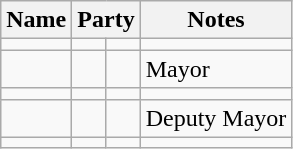<table class="wikitable sortable">
<tr>
<th>Name</th>
<th colspan="2">Party</th>
<th>Notes</th>
</tr>
<tr>
<td></td>
<td></td>
<td></td>
<td></td>
</tr>
<tr>
<td></td>
<td></td>
<td></td>
<td>Mayor</td>
</tr>
<tr>
<td></td>
<td></td>
<td></td>
<td></td>
</tr>
<tr>
<td></td>
<td></td>
<td></td>
<td>Deputy Mayor</td>
</tr>
<tr>
<td></td>
<td></td>
<td></td>
<td></td>
</tr>
</table>
